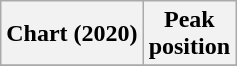<table class="wikitable plainrowheaders" style="text-align:center">
<tr>
<th scope="col">Chart (2020)</th>
<th scope="col">Peak<br>position</th>
</tr>
<tr>
</tr>
</table>
